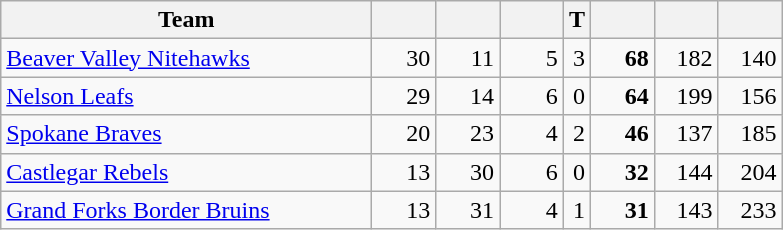<table class="wikitable sortable" style="text-align: right">
<tr>
<th style="width:15em">Team</th>
<th style="width:2.2em"></th>
<th style="width:2.2em"></th>
<th style="width:2.2em"></th>
<th>T</th>
<th style="width:2.2em"></th>
<th style="width:2.2em"></th>
<th style="width:2.2em"></th>
</tr>
<tr>
<td align="left"><a href='#'>Beaver Valley Nitehawks</a></td>
<td>30</td>
<td>11</td>
<td>5</td>
<td>3</td>
<td><strong>68</strong></td>
<td>182</td>
<td>140</td>
</tr>
<tr>
<td align="left"><a href='#'>Nelson Leafs</a></td>
<td>29</td>
<td>14</td>
<td>6</td>
<td>0</td>
<td><strong>64</strong></td>
<td>199</td>
<td>156</td>
</tr>
<tr>
<td align="left"><a href='#'>Spokane Braves</a></td>
<td>20</td>
<td>23</td>
<td>4</td>
<td>2</td>
<td><strong>46</strong></td>
<td>137</td>
<td>185</td>
</tr>
<tr>
<td align="left"><a href='#'>Castlegar Rebels</a></td>
<td>13</td>
<td>30</td>
<td>6</td>
<td>0</td>
<td><strong>32</strong></td>
<td>144</td>
<td>204</td>
</tr>
<tr>
<td align="left"><a href='#'>Grand Forks Border Bruins</a></td>
<td>13</td>
<td>31</td>
<td>4</td>
<td>1</td>
<td><strong>31</strong></td>
<td>143</td>
<td>233</td>
</tr>
</table>
